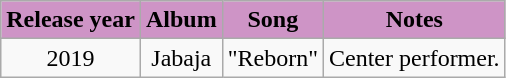<table class="wikitable" style="text-align:center">
<tr>
<th style="background:#CE94C6;">Release year</th>
<th style="background:#CE94C6;">Album</th>
<th style="background:#CE94C6;">Song</th>
<th style="background:#CE94C6;">Notes</th>
</tr>
<tr>
<td>2019</td>
<td>Jabaja</td>
<td>"Reborn"</td>
<td>Center performer.</td>
</tr>
</table>
